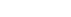<table style="width100%; text-align:center; font-weight:bold;">
<tr style="color:white;">
<td style="background:">51</td>
<td style="background:">27</td>
<td style="background:">8</td>
</tr>
<tr>
<td></td>
<td></td>
<td></td>
<td></td>
</tr>
</table>
